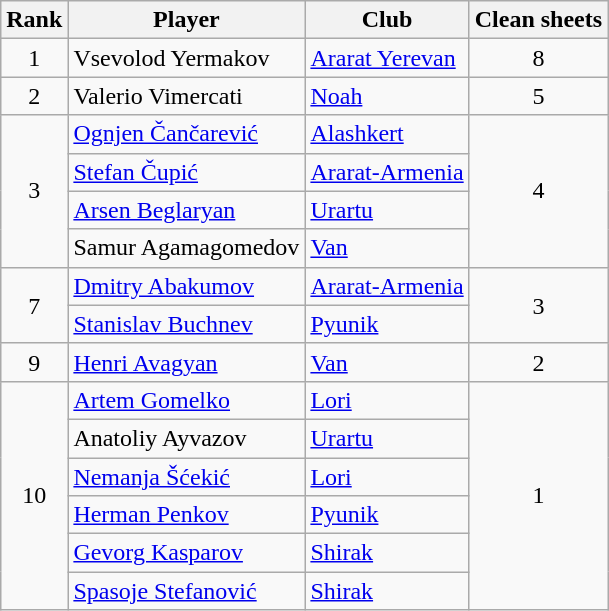<table class="wikitable" style="text-align:center">
<tr>
<th>Rank</th>
<th>Player</th>
<th>Club</th>
<th>Clean sheets</th>
</tr>
<tr>
<td rowspan=1>1</td>
<td align="left"> Vsevolod Yermakov</td>
<td align="left"><a href='#'>Ararat Yerevan</a></td>
<td rowspan=1>8</td>
</tr>
<tr>
<td rowspan=1>2</td>
<td align="left"> Valerio Vimercati</td>
<td align="left"><a href='#'>Noah</a></td>
<td rowspan=1>5</td>
</tr>
<tr>
<td rowspan=4>3</td>
<td align="left"> <a href='#'>Ognjen Čančarević</a></td>
<td align="left"><a href='#'>Alashkert</a></td>
<td rowspan=4>4</td>
</tr>
<tr>
<td align="left"> <a href='#'>Stefan Čupić</a></td>
<td align="left"><a href='#'>Ararat-Armenia</a></td>
</tr>
<tr>
<td align="left"> <a href='#'>Arsen Beglaryan</a></td>
<td align="left"><a href='#'>Urartu</a></td>
</tr>
<tr>
<td align="left"> Samur Agamagomedov</td>
<td align="left"><a href='#'>Van</a></td>
</tr>
<tr>
<td rowspan=2>7</td>
<td align="left"> <a href='#'>Dmitry Abakumov</a></td>
<td align="left"><a href='#'>Ararat-Armenia</a></td>
<td rowspan=2>3</td>
</tr>
<tr>
<td align="left"> <a href='#'>Stanislav Buchnev</a></td>
<td align="left"><a href='#'>Pyunik</a></td>
</tr>
<tr>
<td rowspan=1>9</td>
<td align="left"> <a href='#'>Henri Avagyan</a></td>
<td align="left"><a href='#'>Van</a></td>
<td rowspan=1>2</td>
</tr>
<tr>
<td rowspan=6>10</td>
<td align="left"> <a href='#'>Artem Gomelko</a></td>
<td align="left"><a href='#'>Lori</a></td>
<td rowspan=6>1</td>
</tr>
<tr>
<td align="left"> Anatoliy Ayvazov</td>
<td align="left"><a href='#'>Urartu</a></td>
</tr>
<tr>
<td align="left"> <a href='#'>Nemanja Šćekić</a></td>
<td align="left"><a href='#'>Lori</a></td>
</tr>
<tr>
<td align="left"> <a href='#'>Herman Penkov</a></td>
<td align="left"><a href='#'>Pyunik</a></td>
</tr>
<tr>
<td align="left"> <a href='#'>Gevorg Kasparov</a></td>
<td align="left"><a href='#'>Shirak</a></td>
</tr>
<tr>
<td align="left"> <a href='#'>Spasoje Stefanović</a></td>
<td align="left"><a href='#'>Shirak</a></td>
</tr>
</table>
